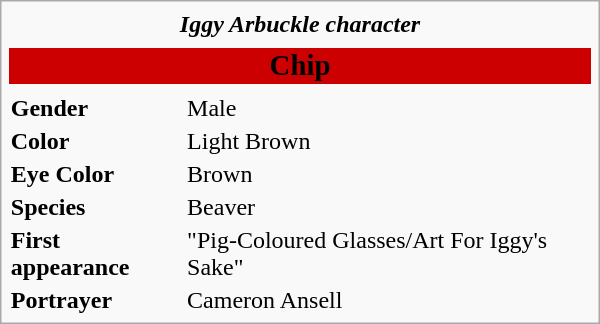<table class="infobox" style="width: 25em;">
<tr>
<td colspan="2" style="text-align:center;"><strong><em>Iggy Arbuckle character</em></strong></td>
</tr>
<tr>
<td colspan="2" style="text-align:center;"></td>
</tr>
<tr>
<th colspan="2" style="font-size: larger; background-color:#c00; color:#000;"><strong>Chip</strong></th>
</tr>
<tr>
<td colspan="2"></td>
</tr>
<tr>
<td><strong>Gender</strong></td>
<td>Male</td>
</tr>
<tr>
<td><strong>Color</strong></td>
<td>Light Brown</td>
</tr>
<tr>
<td><strong>Eye Color</strong></td>
<td>Brown</td>
</tr>
<tr>
<td><strong>Species</strong></td>
<td>Beaver</td>
</tr>
<tr>
<td><strong>First appearance</strong></td>
<td>"Pig-Coloured Glasses/Art For Iggy's Sake"</td>
</tr>
<tr>
<td><strong>Portrayer</strong></td>
<td>Cameron Ansell</td>
</tr>
</table>
